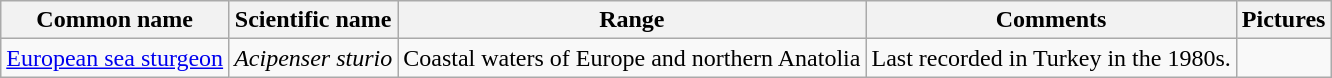<table class="wikitable">
<tr>
<th>Common name</th>
<th>Scientific name</th>
<th>Range</th>
<th class="unsortable">Comments</th>
<th class="unsortable">Pictures</th>
</tr>
<tr>
<td><a href='#'>European sea sturgeon</a></td>
<td><em>Acipenser sturio</em></td>
<td>Coastal waters of Europe and northern Anatolia</td>
<td>Last recorded in Turkey in the 1980s.</td>
<td></td>
</tr>
</table>
